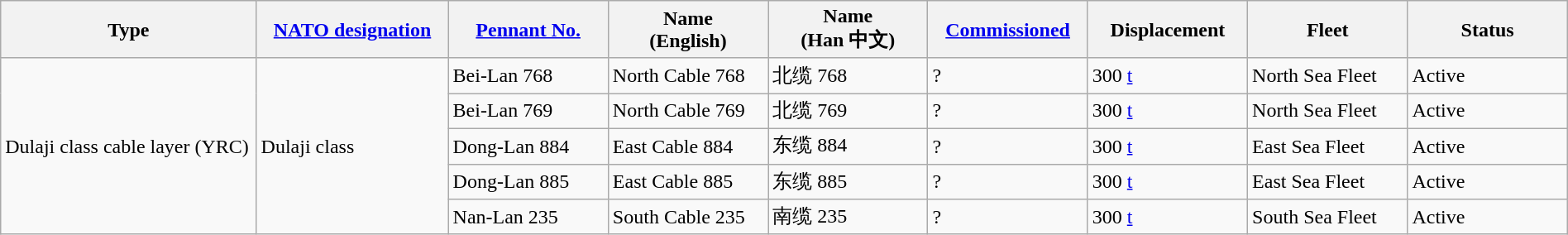<table class="wikitable sortable"  style="margin:auto; width:100%;">
<tr>
<th style="text-align:center; width:16%;">Type</th>
<th style="text-align:center; width:12%;"><a href='#'>NATO designation</a></th>
<th style="text-align:center; width:10%;"><a href='#'>Pennant No.</a></th>
<th style="text-align:center; width:10%;">Name<br>(English)</th>
<th style="text-align:center; width:10%;">Name<br>(Han 中文)</th>
<th style="text-align:center; width:10%;"><a href='#'>Commissioned</a></th>
<th style="text-align:center; width:10%;">Displacement</th>
<th style="text-align:center; width:10%;">Fleet</th>
<th style="text-align:center; width:10%;">Status</th>
</tr>
<tr>
<td rowspan="5">Dulaji class cable layer (YRC)</td>
<td rowspan="5">Dulaji class</td>
<td>Bei-Lan 768</td>
<td>North Cable 768</td>
<td>北缆 768</td>
<td>?</td>
<td>300 <a href='#'>t</a></td>
<td>North Sea Fleet</td>
<td><span>Active</span></td>
</tr>
<tr>
<td>Bei-Lan 769</td>
<td>North Cable 769</td>
<td>北缆 769</td>
<td>?</td>
<td>300 <a href='#'>t</a></td>
<td>North Sea Fleet</td>
<td><span>Active</span></td>
</tr>
<tr>
<td>Dong-Lan 884</td>
<td>East Cable 884</td>
<td>东缆 884</td>
<td>?</td>
<td>300 <a href='#'>t</a></td>
<td>East Sea Fleet</td>
<td><span>Active</span></td>
</tr>
<tr>
<td>Dong-Lan 885</td>
<td>East Cable 885</td>
<td>东缆 885</td>
<td>?</td>
<td>300 <a href='#'>t</a></td>
<td>East Sea Fleet</td>
<td><span>Active</span></td>
</tr>
<tr>
<td>Nan-Lan 235</td>
<td>South Cable 235</td>
<td>南缆 235</td>
<td>?</td>
<td>300 <a href='#'>t</a></td>
<td>South Sea Fleet</td>
<td><span>Active</span></td>
</tr>
</table>
